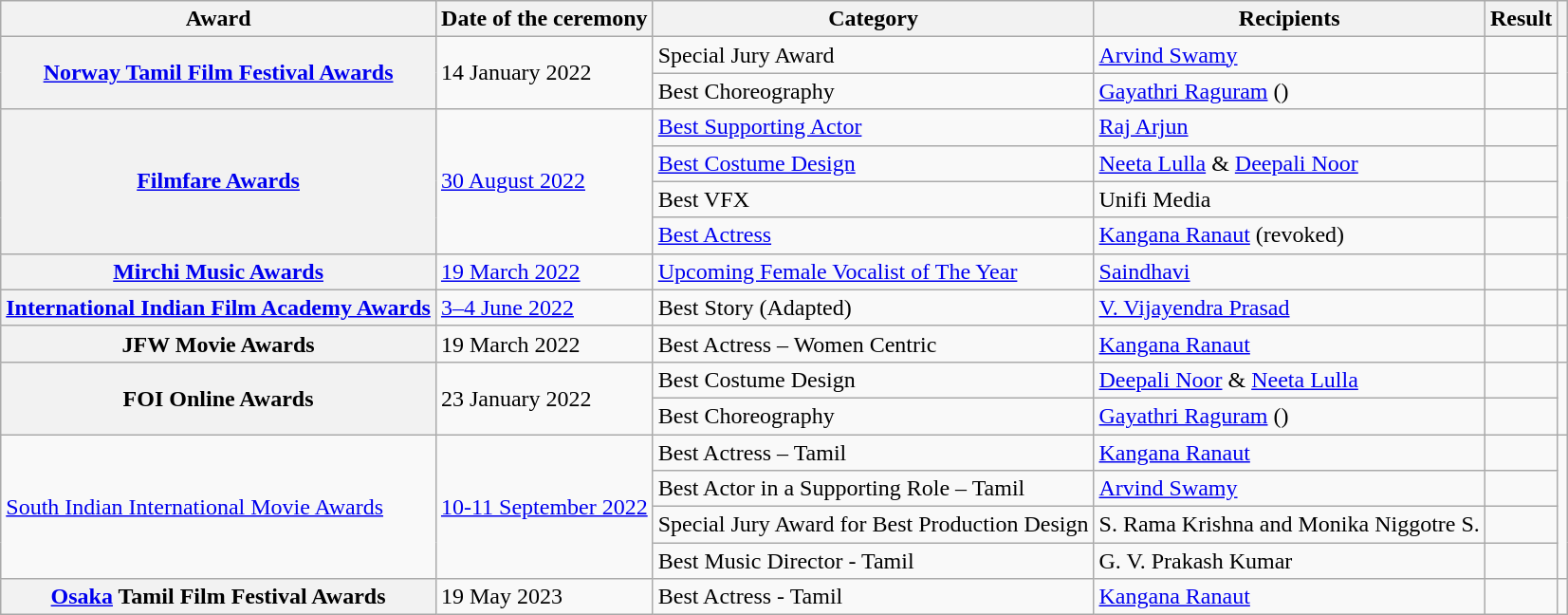<table class="wikitable plainrowheaders sortable">
<tr>
<th scope="col">Award</th>
<th scope="col">Date of the ceremony</th>
<th scope="col">Category</th>
<th scope="col">Recipients</th>
<th scope="col">Result</th>
<th scope="col" class="unsortable"></th>
</tr>
<tr>
<th scope="row" rowspan="2"><a href='#'>Norway Tamil Film Festival Awards</a></th>
<td rowspan="2">14 January 2022</td>
<td>Special Jury Award</td>
<td><a href='#'>Arvind Swamy</a></td>
<td></td>
<td style="text-align: center;" rowspan="2"></td>
</tr>
<tr>
<td>Best Choreography</td>
<td><a href='#'>Gayathri Raguram</a> ()</td>
<td></td>
</tr>
<tr>
<th scope="row" rowspan="4"><a href='#'>Filmfare Awards</a></th>
<td rowspan="4"><a href='#'>30 August 2022</a></td>
<td><a href='#'>Best Supporting Actor</a></td>
<td><a href='#'>Raj Arjun</a></td>
<td></td>
<td rowspan="4"></td>
</tr>
<tr>
<td><a href='#'>Best Costume Design</a></td>
<td><a href='#'>Neeta Lulla</a> & <a href='#'>Deepali Noor</a></td>
<td></td>
</tr>
<tr>
<td>Best VFX</td>
<td>Unifi Media</td>
<td></td>
</tr>
<tr>
<td><a href='#'>Best Actress</a></td>
<td><a href='#'>Kangana Ranaut</a> (revoked)</td>
<td></td>
</tr>
<tr>
<th scope="row"><a href='#'>Mirchi Music Awards</a></th>
<td rowspan="1"><a href='#'>19 March 2022</a></td>
<td><a href='#'>Upcoming Female Vocalist of The Year</a></td>
<td><a href='#'>Saindhavi</a></td>
<td></td>
<td style="text-align: center;" rowspan="1"></td>
</tr>
<tr>
<th scope="row"><a href='#'>International Indian Film Academy Awards</a></th>
<td rowspan="1"><a href='#'>3–4 June 2022</a></td>
<td>Best Story (Adapted)</td>
<td><a href='#'>V. Vijayendra Prasad</a></td>
<td></td>
<td style="text-align: center;" rowspan="1"></td>
</tr>
<tr>
<th scope="row">JFW Movie Awards</th>
<td rowspan="1">19 March 2022</td>
<td>Best Actress – Women Centric</td>
<td><a href='#'>Kangana Ranaut</a></td>
<td></td>
<td style="text-align: center;" rowspan="1"></td>
</tr>
<tr>
<th scope="row" rowspan="2">FOI Online Awards</th>
<td rowspan="2">23 January 2022</td>
<td>Best Costume Design</td>
<td><a href='#'>Deepali Noor</a> & <a href='#'>Neeta Lulla</a></td>
<td></td>
<td style="text-align: center;" rowspan="2"></td>
</tr>
<tr>
<td>Best Choreography</td>
<td><a href='#'>Gayathri Raguram</a> ()</td>
<td></td>
</tr>
<tr>
<td rowspan="4"!scope="row"><a href='#'>South Indian International Movie Awards</a></td>
<td rowspan="4"><a href='#'>10-11 September 2022</a></td>
<td>Best Actress – Tamil</td>
<td><a href='#'>Kangana Ranaut</a></td>
<td></td>
<td style="text-align: center;" rowspan="4"></td>
</tr>
<tr>
<td>Best Actor in a Supporting Role – Tamil</td>
<td><a href='#'>Arvind Swamy</a></td>
<td></td>
</tr>
<tr>
<td>Special Jury Award for Best Production Design</td>
<td>S. Rama Krishna and Monika Niggotre S.</td>
<td></td>
</tr>
<tr>
<td>Best Music Director - Tamil</td>
<td>G. V. Prakash Kumar</td>
<td></td>
</tr>
<tr>
<th scope="row" rowspan="2"><a href='#'>Osaka</a> Tamil Film Festival Awards</th>
<td rowspan="2">19 May 2023</td>
<td>Best Actress - Tamil</td>
<td><a href='#'>Kangana Ranaut</a></td>
<td></td>
</tr>
</table>
